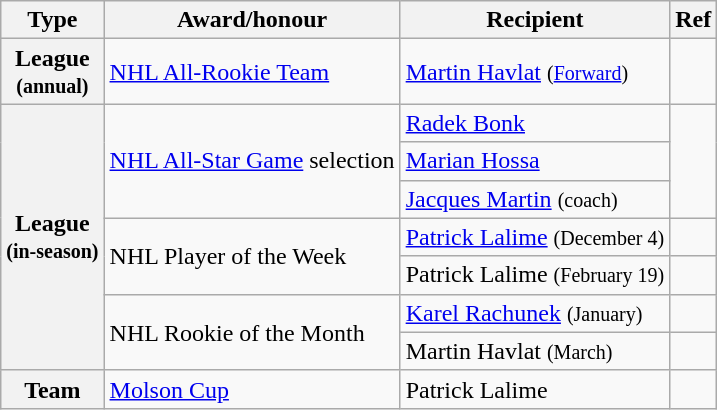<table class="wikitable">
<tr>
<th scope="col">Type</th>
<th scope="col">Award/honour</th>
<th scope="col">Recipient</th>
<th scope="col">Ref</th>
</tr>
<tr>
<th scope="row">League<br><small>(annual)</small></th>
<td><a href='#'>NHL All-Rookie Team</a></td>
<td><a href='#'>Martin Havlat</a> <small>(<a href='#'>Forward</a>)</small></td>
<td></td>
</tr>
<tr>
<th scope="row" rowspan="7">League<br><small>(in-season)</small></th>
<td rowspan="3"><a href='#'>NHL All-Star Game</a> selection</td>
<td><a href='#'>Radek Bonk</a></td>
<td rowspan="3"></td>
</tr>
<tr>
<td><a href='#'>Marian Hossa</a></td>
</tr>
<tr>
<td><a href='#'>Jacques Martin</a> <small>(coach)</small></td>
</tr>
<tr>
<td rowspan="2">NHL Player of the Week</td>
<td><a href='#'>Patrick Lalime</a> <small>(December 4)</small></td>
<td></td>
</tr>
<tr>
<td>Patrick Lalime <small>(February 19)</small></td>
<td></td>
</tr>
<tr>
<td rowspan="2">NHL Rookie of the Month</td>
<td><a href='#'>Karel Rachunek</a> <small>(January)</small></td>
<td></td>
</tr>
<tr>
<td>Martin Havlat <small>(March)</small></td>
<td></td>
</tr>
<tr>
<th scope="row">Team</th>
<td><a href='#'>Molson Cup</a></td>
<td>Patrick Lalime</td>
<td></td>
</tr>
</table>
